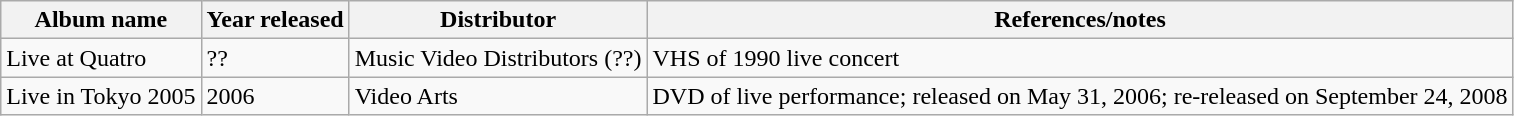<table class=wikitable>
<tr>
<th>Album name</th>
<th>Year released</th>
<th>Distributor</th>
<th>References/notes</th>
</tr>
<tr>
<td>Live at Quatro</td>
<td>??</td>
<td>Music Video Distributors (??)</td>
<td>VHS of 1990 live concert</td>
</tr>
<tr>
<td>Live in Tokyo 2005</td>
<td>2006</td>
<td>Video Arts</td>
<td>DVD of live performance; released on May 31, 2006; re-released on September 24, 2008</td>
</tr>
</table>
